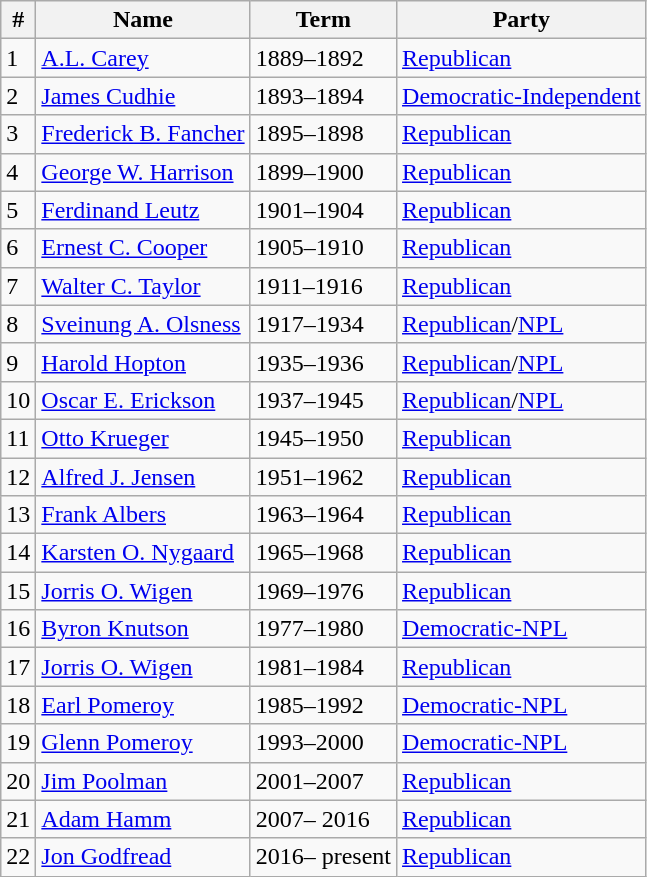<table class=wikitable>
<tr>
<th>#</th>
<th>Name</th>
<th>Term</th>
<th>Party</th>
</tr>
<tr>
<td>1</td>
<td><a href='#'>A.L. Carey</a></td>
<td>1889–1892</td>
<td><a href='#'>Republican</a></td>
</tr>
<tr>
<td>2</td>
<td><a href='#'>James Cudhie</a></td>
<td>1893–1894</td>
<td><a href='#'>Democratic-Independent</a></td>
</tr>
<tr>
<td>3</td>
<td><a href='#'>Frederick B. Fancher</a></td>
<td>1895–1898</td>
<td><a href='#'>Republican</a></td>
</tr>
<tr>
<td>4</td>
<td><a href='#'>George W. Harrison</a></td>
<td>1899–1900</td>
<td><a href='#'>Republican</a></td>
</tr>
<tr>
<td>5</td>
<td><a href='#'>Ferdinand Leutz</a></td>
<td>1901–1904</td>
<td><a href='#'>Republican</a></td>
</tr>
<tr>
<td>6</td>
<td><a href='#'>Ernest C. Cooper</a></td>
<td>1905–1910</td>
<td><a href='#'>Republican</a></td>
</tr>
<tr>
<td>7</td>
<td><a href='#'>Walter C. Taylor</a></td>
<td>1911–1916</td>
<td><a href='#'>Republican</a></td>
</tr>
<tr>
<td>8</td>
<td><a href='#'>Sveinung A. Olsness</a></td>
<td>1917–1934</td>
<td><a href='#'>Republican</a>/<a href='#'>NPL</a></td>
</tr>
<tr>
<td>9</td>
<td><a href='#'>Harold Hopton</a></td>
<td>1935–1936</td>
<td><a href='#'>Republican</a>/<a href='#'>NPL</a></td>
</tr>
<tr>
<td>10</td>
<td><a href='#'>Oscar E. Erickson</a></td>
<td>1937–1945</td>
<td><a href='#'>Republican</a>/<a href='#'>NPL</a></td>
</tr>
<tr>
<td>11</td>
<td><a href='#'>Otto Krueger</a></td>
<td>1945–1950</td>
<td><a href='#'>Republican</a></td>
</tr>
<tr>
<td>12</td>
<td><a href='#'>Alfred J. Jensen</a></td>
<td>1951–1962</td>
<td><a href='#'>Republican</a></td>
</tr>
<tr>
<td>13</td>
<td><a href='#'>Frank Albers</a></td>
<td>1963–1964</td>
<td><a href='#'>Republican</a></td>
</tr>
<tr>
<td>14</td>
<td><a href='#'>Karsten O. Nygaard</a></td>
<td>1965–1968</td>
<td><a href='#'>Republican</a></td>
</tr>
<tr>
<td>15</td>
<td><a href='#'>Jorris O. Wigen</a></td>
<td>1969–1976</td>
<td><a href='#'>Republican</a></td>
</tr>
<tr>
<td>16</td>
<td><a href='#'>Byron Knutson</a></td>
<td>1977–1980</td>
<td><a href='#'>Democratic-NPL</a></td>
</tr>
<tr>
<td>17</td>
<td><a href='#'>Jorris O. Wigen</a></td>
<td>1981–1984</td>
<td><a href='#'>Republican</a></td>
</tr>
<tr>
<td>18</td>
<td><a href='#'>Earl Pomeroy</a></td>
<td>1985–1992</td>
<td><a href='#'>Democratic-NPL</a></td>
</tr>
<tr>
<td>19</td>
<td><a href='#'>Glenn Pomeroy</a></td>
<td>1993–2000</td>
<td><a href='#'>Democratic-NPL</a></td>
</tr>
<tr>
<td>20</td>
<td><a href='#'>Jim Poolman</a></td>
<td>2001–2007</td>
<td><a href='#'>Republican</a></td>
</tr>
<tr>
<td>21</td>
<td><a href='#'>Adam Hamm</a></td>
<td>2007– 2016</td>
<td><a href='#'>Republican</a></td>
</tr>
<tr>
<td>22</td>
<td><a href='#'>Jon Godfread</a></td>
<td>2016– present</td>
<td><a href='#'>Republican</a></td>
</tr>
</table>
